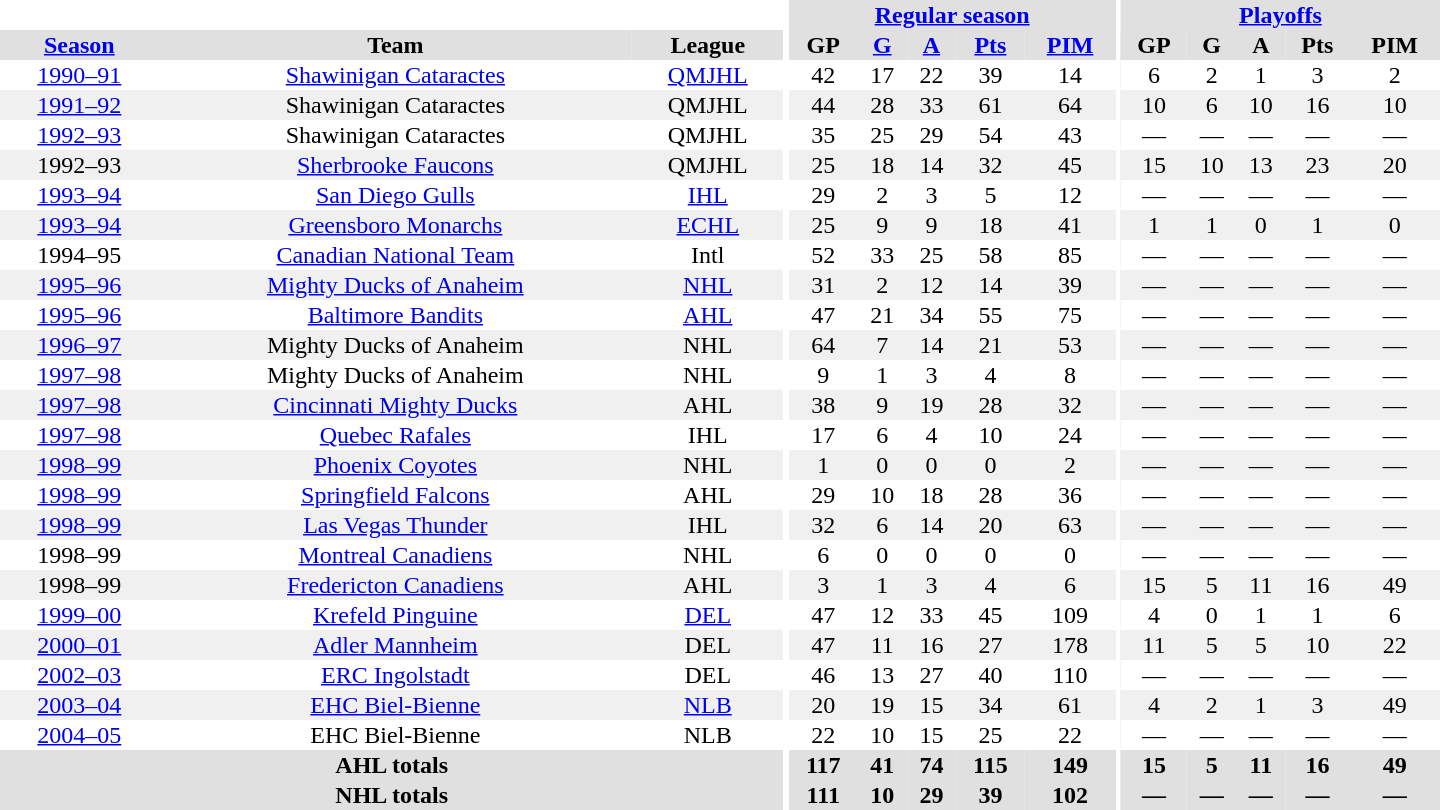<table border="0" cellpadding="1" cellspacing="0" style="text-align:center; width:60em">
<tr bgcolor="#e0e0e0">
<th colspan="3" bgcolor="#ffffff"></th>
<th rowspan="100" bgcolor="#ffffff"></th>
<th colspan="5"><a href='#'>Regular season</a></th>
<th rowspan="100" bgcolor="#ffffff"></th>
<th colspan="5"><a href='#'>Playoffs</a></th>
</tr>
<tr bgcolor="#e0e0e0">
<th><a href='#'>Season</a></th>
<th>Team</th>
<th>League</th>
<th>GP</th>
<th><a href='#'>G</a></th>
<th><a href='#'>A</a></th>
<th><a href='#'>Pts</a></th>
<th><a href='#'>PIM</a></th>
<th>GP</th>
<th>G</th>
<th>A</th>
<th>Pts</th>
<th>PIM</th>
</tr>
<tr>
<td><a href='#'>1990–91</a></td>
<td><a href='#'>Shawinigan Cataractes</a></td>
<td><a href='#'>QMJHL</a></td>
<td>42</td>
<td>17</td>
<td>22</td>
<td>39</td>
<td>14</td>
<td>6</td>
<td>2</td>
<td>1</td>
<td>3</td>
<td>2</td>
</tr>
<tr bgcolor="#f0f0f0">
<td><a href='#'>1991–92</a></td>
<td>Shawinigan Cataractes</td>
<td>QMJHL</td>
<td>44</td>
<td>28</td>
<td>33</td>
<td>61</td>
<td>64</td>
<td>10</td>
<td>6</td>
<td>10</td>
<td>16</td>
<td>10</td>
</tr>
<tr>
<td><a href='#'>1992–93</a></td>
<td>Shawinigan Cataractes</td>
<td>QMJHL</td>
<td>35</td>
<td>25</td>
<td>29</td>
<td>54</td>
<td>43</td>
<td>—</td>
<td>—</td>
<td>—</td>
<td>—</td>
<td>—</td>
</tr>
<tr bgcolor="#f0f0f0">
<td>1992–93</td>
<td><a href='#'>Sherbrooke Faucons</a></td>
<td>QMJHL</td>
<td>25</td>
<td>18</td>
<td>14</td>
<td>32</td>
<td>45</td>
<td>15</td>
<td>10</td>
<td>13</td>
<td>23</td>
<td>20</td>
</tr>
<tr>
<td><a href='#'>1993–94</a></td>
<td><a href='#'>San Diego Gulls</a></td>
<td><a href='#'>IHL</a></td>
<td>29</td>
<td>2</td>
<td>3</td>
<td>5</td>
<td>12</td>
<td>—</td>
<td>—</td>
<td>—</td>
<td>—</td>
<td>—</td>
</tr>
<tr bgcolor="#f0f0f0">
<td><a href='#'>1993–94</a></td>
<td><a href='#'>Greensboro Monarchs</a></td>
<td><a href='#'>ECHL</a></td>
<td>25</td>
<td>9</td>
<td>9</td>
<td>18</td>
<td>41</td>
<td>1</td>
<td>1</td>
<td>0</td>
<td>1</td>
<td>0</td>
</tr>
<tr>
<td>1994–95</td>
<td><a href='#'>Canadian National Team</a></td>
<td>Intl</td>
<td>52</td>
<td>33</td>
<td>25</td>
<td>58</td>
<td>85</td>
<td>—</td>
<td>—</td>
<td>—</td>
<td>—</td>
<td>—</td>
</tr>
<tr bgcolor="#f0f0f0">
<td><a href='#'>1995–96</a></td>
<td><a href='#'>Mighty Ducks of Anaheim</a></td>
<td><a href='#'>NHL</a></td>
<td>31</td>
<td>2</td>
<td>12</td>
<td>14</td>
<td>39</td>
<td>—</td>
<td>—</td>
<td>—</td>
<td>—</td>
<td>—</td>
</tr>
<tr>
<td><a href='#'>1995–96</a></td>
<td><a href='#'>Baltimore Bandits</a></td>
<td><a href='#'>AHL</a></td>
<td>47</td>
<td>21</td>
<td>34</td>
<td>55</td>
<td>75</td>
<td>—</td>
<td>—</td>
<td>—</td>
<td>—</td>
<td>—</td>
</tr>
<tr bgcolor="#f0f0f0">
<td><a href='#'>1996–97</a></td>
<td>Mighty Ducks of Anaheim</td>
<td>NHL</td>
<td>64</td>
<td>7</td>
<td>14</td>
<td>21</td>
<td>53</td>
<td>—</td>
<td>—</td>
<td>—</td>
<td>—</td>
<td>—</td>
</tr>
<tr>
<td><a href='#'>1997–98</a></td>
<td>Mighty Ducks of Anaheim</td>
<td>NHL</td>
<td>9</td>
<td>1</td>
<td>3</td>
<td>4</td>
<td>8</td>
<td>—</td>
<td>—</td>
<td>—</td>
<td>—</td>
<td>—</td>
</tr>
<tr bgcolor="#f0f0f0">
<td><a href='#'>1997–98</a></td>
<td><a href='#'>Cincinnati Mighty Ducks</a></td>
<td>AHL</td>
<td>38</td>
<td>9</td>
<td>19</td>
<td>28</td>
<td>32</td>
<td>—</td>
<td>—</td>
<td>—</td>
<td>—</td>
<td>—</td>
</tr>
<tr>
<td><a href='#'>1997–98</a></td>
<td><a href='#'>Quebec Rafales</a></td>
<td>IHL</td>
<td>17</td>
<td>6</td>
<td>4</td>
<td>10</td>
<td>24</td>
<td>—</td>
<td>—</td>
<td>—</td>
<td>—</td>
<td>—</td>
</tr>
<tr bgcolor="#f0f0f0">
<td><a href='#'>1998–99</a></td>
<td><a href='#'>Phoenix Coyotes</a></td>
<td>NHL</td>
<td>1</td>
<td>0</td>
<td>0</td>
<td>0</td>
<td>2</td>
<td>—</td>
<td>—</td>
<td>—</td>
<td>—</td>
<td>—</td>
</tr>
<tr>
<td><a href='#'>1998–99</a></td>
<td><a href='#'>Springfield Falcons</a></td>
<td>AHL</td>
<td>29</td>
<td>10</td>
<td>18</td>
<td>28</td>
<td>36</td>
<td>—</td>
<td>—</td>
<td>—</td>
<td>—</td>
<td>—</td>
</tr>
<tr bgcolor="#f0f0f0">
<td><a href='#'>1998–99</a></td>
<td><a href='#'>Las Vegas Thunder</a></td>
<td>IHL</td>
<td>32</td>
<td>6</td>
<td>14</td>
<td>20</td>
<td>63</td>
<td>—</td>
<td>—</td>
<td>—</td>
<td>—</td>
<td>—</td>
</tr>
<tr>
<td>1998–99</td>
<td><a href='#'>Montreal Canadiens</a></td>
<td>NHL</td>
<td>6</td>
<td>0</td>
<td>0</td>
<td>0</td>
<td>0</td>
<td>—</td>
<td>—</td>
<td>—</td>
<td>—</td>
<td>—</td>
</tr>
<tr bgcolor="#f0f0f0">
<td>1998–99</td>
<td><a href='#'>Fredericton Canadiens</a></td>
<td>AHL</td>
<td>3</td>
<td>1</td>
<td>3</td>
<td>4</td>
<td>6</td>
<td>15</td>
<td>5</td>
<td>11</td>
<td>16</td>
<td>49</td>
</tr>
<tr>
<td><a href='#'>1999–00</a></td>
<td><a href='#'>Krefeld Pinguine</a></td>
<td><a href='#'>DEL</a></td>
<td>47</td>
<td>12</td>
<td>33</td>
<td>45</td>
<td>109</td>
<td>4</td>
<td>0</td>
<td>1</td>
<td>1</td>
<td>6</td>
</tr>
<tr bgcolor="#f0f0f0">
<td><a href='#'>2000–01</a></td>
<td><a href='#'>Adler Mannheim</a></td>
<td>DEL</td>
<td>47</td>
<td>11</td>
<td>16</td>
<td>27</td>
<td>178</td>
<td>11</td>
<td>5</td>
<td>5</td>
<td>10</td>
<td>22</td>
</tr>
<tr>
<td><a href='#'>2002–03</a></td>
<td><a href='#'>ERC Ingolstadt</a></td>
<td>DEL</td>
<td>46</td>
<td>13</td>
<td>27</td>
<td>40</td>
<td>110</td>
<td>—</td>
<td>—</td>
<td>—</td>
<td>—</td>
<td>—</td>
</tr>
<tr bgcolor="#f0f0f0">
<td><a href='#'>2003–04</a></td>
<td><a href='#'>EHC Biel-Bienne</a></td>
<td><a href='#'>NLB</a></td>
<td>20</td>
<td>19</td>
<td>15</td>
<td>34</td>
<td>61</td>
<td>4</td>
<td>2</td>
<td>1</td>
<td>3</td>
<td>49</td>
</tr>
<tr>
<td><a href='#'>2004–05</a></td>
<td>EHC Biel-Bienne</td>
<td>NLB</td>
<td>22</td>
<td>10</td>
<td>15</td>
<td>25</td>
<td>22</td>
<td>—</td>
<td>—</td>
<td>—</td>
<td>—</td>
<td>—</td>
</tr>
<tr bgcolor="#e0e0e0">
<th colspan="3">AHL totals</th>
<th>117</th>
<th>41</th>
<th>74</th>
<th>115</th>
<th>149</th>
<th>15</th>
<th>5</th>
<th>11</th>
<th>16</th>
<th>49</th>
</tr>
<tr bgcolor="#e0e0e0">
<th colspan="3">NHL totals</th>
<th>111</th>
<th>10</th>
<th>29</th>
<th>39</th>
<th>102</th>
<th>—</th>
<th>—</th>
<th>—</th>
<th>—</th>
<th>—</th>
</tr>
</table>
